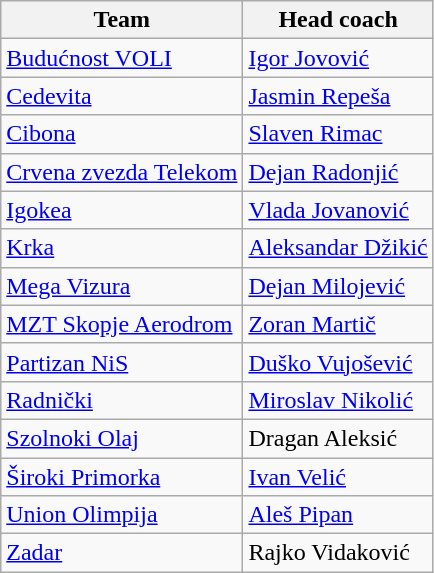<table class="wikitable">
<tr>
<th>Team</th>
<th>Head coach</th>
</tr>
<tr>
<td><a href='#'>Budućnost VOLI</a></td>
<td> <a href='#'>Igor Jovović</a></td>
</tr>
<tr>
<td><a href='#'>Cedevita</a></td>
<td> <a href='#'>Jasmin Repeša</a></td>
</tr>
<tr>
<td><a href='#'>Cibona</a></td>
<td> <a href='#'>Slaven Rimac</a></td>
</tr>
<tr>
<td><a href='#'>Crvena zvezda Telekom</a></td>
<td> <a href='#'>Dejan Radonjić</a></td>
</tr>
<tr>
<td><a href='#'>Igokea</a></td>
<td> <a href='#'>Vlada Jovanović</a></td>
</tr>
<tr>
<td><a href='#'>Krka</a></td>
<td> <a href='#'>Aleksandar Džikić</a></td>
</tr>
<tr>
<td><a href='#'>Mega Vizura</a></td>
<td> <a href='#'>Dejan Milojević</a></td>
</tr>
<tr>
<td><a href='#'>MZT Skopje Aerodrom</a></td>
<td> <a href='#'>Zoran Martič</a></td>
</tr>
<tr>
<td><a href='#'>Partizan NiS</a></td>
<td> <a href='#'>Duško Vujošević</a></td>
</tr>
<tr>
<td><a href='#'>Radnički</a></td>
<td> <a href='#'>Miroslav Nikolić</a></td>
</tr>
<tr>
<td><a href='#'>Szolnoki Olaj</a></td>
<td> Dragan Aleksić</td>
</tr>
<tr>
<td><a href='#'>Široki Primorka</a></td>
<td> <a href='#'>Ivan Velić</a></td>
</tr>
<tr>
<td><a href='#'>Union Olimpija</a></td>
<td> <a href='#'>Aleš Pipan</a></td>
</tr>
<tr>
<td><a href='#'>Zadar</a></td>
<td> Rajko Vidaković</td>
</tr>
</table>
